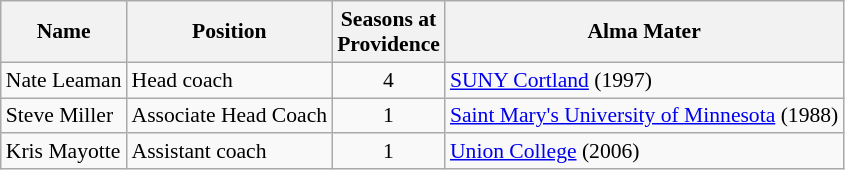<table class="wikitable" border="1" style="font-size:90%;">
<tr>
<th>Name</th>
<th>Position</th>
<th>Seasons at<br>Providence</th>
<th>Alma Mater</th>
</tr>
<tr>
<td>Nate Leaman</td>
<td>Head coach</td>
<td align=center>4</td>
<td><a href='#'>SUNY Cortland</a> (1997)</td>
</tr>
<tr>
<td>Steve Miller</td>
<td>Associate Head Coach</td>
<td align=center>1</td>
<td><a href='#'>Saint Mary's University of Minnesota</a> (1988)</td>
</tr>
<tr>
<td>Kris Mayotte</td>
<td>Assistant coach</td>
<td align=center>1</td>
<td><a href='#'>Union College</a> (2006)</td>
</tr>
</table>
